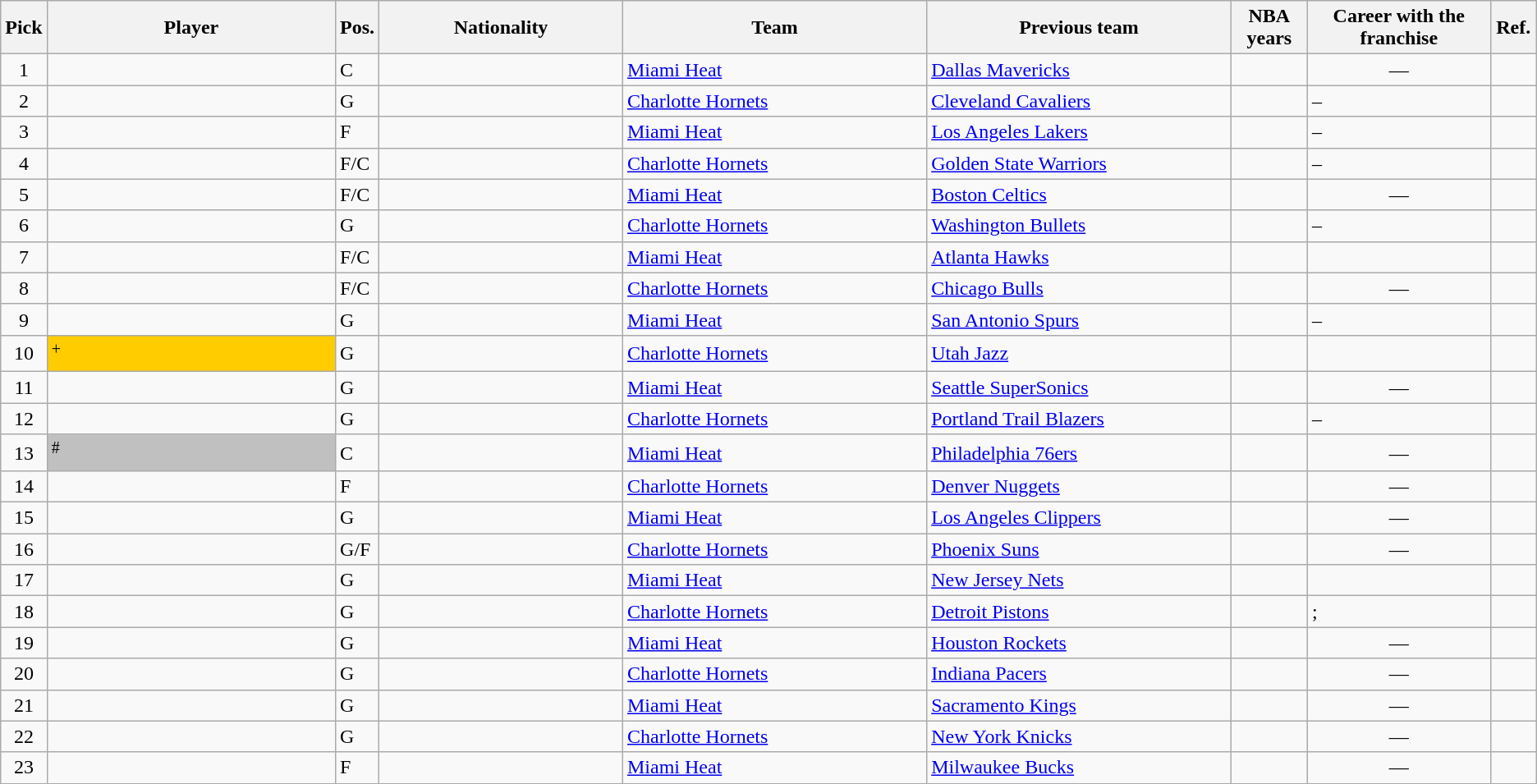<table class="wikitable sortable">
<tr>
<th width="1%">Pick</th>
<th width="19%">Player</th>
<th width="1%">Pos.</th>
<th width="16%">Nationality</th>
<th width="20%">Team</th>
<th width="20%">Previous team</th>
<th width="5%">NBA years</th>
<th width="12%">Career with the franchise</th>
<th width="3%" class=unsortable>Ref.</th>
</tr>
<tr>
<td align=center>1</td>
<td></td>
<td>C</td>
<td></td>
<td><a href='#'>Miami Heat</a></td>
<td><a href='#'>Dallas Mavericks</a></td>
<td></td>
<td align="center">—</td>
<td align="center"></td>
</tr>
<tr>
<td align=center>2</td>
<td></td>
<td>G</td>
<td></td>
<td><a href='#'>Charlotte Hornets</a></td>
<td><a href='#'>Cleveland Cavaliers</a></td>
<td></td>
<td>–</td>
<td align="center"></td>
</tr>
<tr>
<td align=center>3</td>
<td></td>
<td>F</td>
<td></td>
<td><a href='#'>Miami Heat</a></td>
<td><a href='#'>Los Angeles Lakers</a></td>
<td></td>
<td>–</td>
<td align="center"></td>
</tr>
<tr>
<td align=center>4</td>
<td></td>
<td>F/C</td>
<td></td>
<td><a href='#'>Charlotte Hornets</a></td>
<td><a href='#'>Golden State Warriors</a></td>
<td></td>
<td>–</td>
<td align="center"></td>
</tr>
<tr>
<td align=center>5</td>
<td></td>
<td>F/C</td>
<td></td>
<td><a href='#'>Miami Heat</a></td>
<td><a href='#'>Boston Celtics</a></td>
<td></td>
<td align="center">—</td>
<td align="center"></td>
</tr>
<tr>
<td align=center>6</td>
<td></td>
<td>G</td>
<td></td>
<td><a href='#'>Charlotte Hornets</a></td>
<td><a href='#'>Washington Bullets</a></td>
<td></td>
<td>–</td>
<td align="center"></td>
</tr>
<tr>
<td align=center>7</td>
<td></td>
<td>F/C</td>
<td></td>
<td><a href='#'>Miami Heat</a></td>
<td><a href='#'>Atlanta Hawks</a></td>
<td></td>
<td></td>
<td align="center"></td>
</tr>
<tr>
<td align=center>8</td>
<td></td>
<td>F/C</td>
<td></td>
<td><a href='#'>Charlotte Hornets</a></td>
<td><a href='#'>Chicago Bulls</a></td>
<td></td>
<td align="center">—</td>
<td align="center"></td>
</tr>
<tr>
<td align=center>9</td>
<td></td>
<td>G</td>
<td></td>
<td><a href='#'>Miami Heat</a></td>
<td><a href='#'>San Antonio Spurs</a></td>
<td></td>
<td>–</td>
<td align="center"></td>
</tr>
<tr>
<td align=center>10</td>
<td bgcolor="#FFCC00"><sup>+</sup></td>
<td>G</td>
<td></td>
<td><a href='#'>Charlotte Hornets</a></td>
<td><a href='#'>Utah Jazz</a></td>
<td></td>
<td></td>
<td align="center"></td>
</tr>
<tr>
<td align=center>11</td>
<td></td>
<td>G</td>
<td></td>
<td><a href='#'>Miami Heat</a></td>
<td><a href='#'>Seattle SuperSonics</a></td>
<td></td>
<td align="center">—</td>
<td align="center"></td>
</tr>
<tr>
<td align=center>12</td>
<td></td>
<td>G</td>
<td></td>
<td><a href='#'>Charlotte Hornets</a></td>
<td><a href='#'>Portland Trail Blazers</a></td>
<td></td>
<td>–</td>
<td align="center"></td>
</tr>
<tr>
<td align=center>13</td>
<td bgcolor="#C0C0C0"><sup>#</sup></td>
<td>C</td>
<td></td>
<td><a href='#'>Miami Heat</a></td>
<td><a href='#'>Philadelphia 76ers</a></td>
<td></td>
<td align="center">—</td>
<td align="center"></td>
</tr>
<tr>
<td align=center>14</td>
<td></td>
<td>F</td>
<td></td>
<td><a href='#'>Charlotte Hornets</a></td>
<td><a href='#'>Denver Nuggets</a></td>
<td></td>
<td align="center">—</td>
<td align="center"></td>
</tr>
<tr>
<td align=center>15</td>
<td></td>
<td>G</td>
<td></td>
<td><a href='#'>Miami Heat</a></td>
<td><a href='#'>Los Angeles Clippers</a></td>
<td></td>
<td align="center">—</td>
<td align="center"></td>
</tr>
<tr>
<td align=center>16</td>
<td></td>
<td>G/F</td>
<td></td>
<td><a href='#'>Charlotte Hornets</a></td>
<td><a href='#'>Phoenix Suns</a></td>
<td></td>
<td align="center">—</td>
<td align="center"></td>
</tr>
<tr>
<td align=center>17</td>
<td></td>
<td>G</td>
<td></td>
<td><a href='#'>Miami Heat</a></td>
<td><a href='#'>New Jersey Nets</a></td>
<td></td>
<td></td>
<td align="center"></td>
</tr>
<tr>
<td align=center>18</td>
<td></td>
<td>G</td>
<td></td>
<td><a href='#'>Charlotte Hornets</a></td>
<td><a href='#'>Detroit Pistons</a></td>
<td></td>
<td>; </td>
<td align="center"></td>
</tr>
<tr>
<td align=center>19</td>
<td></td>
<td>G</td>
<td></td>
<td><a href='#'>Miami Heat</a></td>
<td><a href='#'>Houston Rockets</a></td>
<td></td>
<td align="center">—</td>
<td align="center"></td>
</tr>
<tr>
<td align=center>20</td>
<td></td>
<td>G</td>
<td></td>
<td><a href='#'>Charlotte Hornets</a></td>
<td><a href='#'>Indiana Pacers</a></td>
<td></td>
<td align="center">—</td>
<td align="center"></td>
</tr>
<tr>
<td align=center>21</td>
<td></td>
<td>G</td>
<td></td>
<td><a href='#'>Miami Heat</a></td>
<td><a href='#'>Sacramento Kings</a></td>
<td></td>
<td align="center">—</td>
<td align="center"></td>
</tr>
<tr>
<td align=center>22</td>
<td></td>
<td>G</td>
<td></td>
<td><a href='#'>Charlotte Hornets</a></td>
<td><a href='#'>New York Knicks</a></td>
<td></td>
<td align="center">—</td>
<td align="center"></td>
</tr>
<tr>
<td align=center>23</td>
<td></td>
<td>F</td>
<td></td>
<td><a href='#'>Miami Heat</a></td>
<td><a href='#'>Milwaukee Bucks</a></td>
<td></td>
<td align="center">—</td>
<td align="center"></td>
</tr>
</table>
